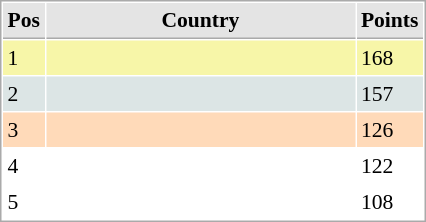<table cellspacing="1" cellpadding="3" style="border:1px solid #aaa; font-size:90%;">
<tr style="background:#e4e4e4;">
<th style="border-bottom:1px solid #aaa; width:10px;">Pos</th>
<th style="border-bottom:1px solid #aaa; width:200px;">Country</th>
<th style="border-bottom:1px solid #aaa; width:20px;">Points</th>
</tr>
<tr style="background:#f7f6a8;">
<td>1</td>
<td></td>
<td>168</td>
</tr>
<tr style="background:#dce5e5;">
<td>2</td>
<td></td>
<td>157</td>
</tr>
<tr style="background:#ffdab9;">
<td>3</td>
<td></td>
<td>126</td>
</tr>
<tr>
<td>4</td>
<td></td>
<td>122</td>
</tr>
<tr>
<td>5</td>
<td></td>
<td>108</td>
</tr>
</table>
